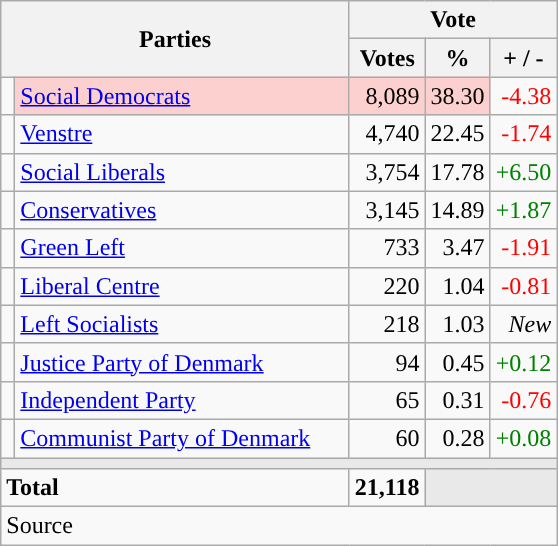<table class="wikitable" style="text-align:right;">
<tr>
<th style="text-align:centre;" rowspan="2" colspan="2" width="225">Parties</th>
<th colspan="3">Vote</th>
</tr>
<tr>
<th width="15">Votes</th>
<th width="15">%</th>
<th width="15">+ / -</th>
</tr>
<tr>
<td width="2" style="color:inherit;background:"></td>
<td bgcolor=#fbd0ce  align="left"><a href='#'>Social Democrats</a></td>
<td bgcolor=#fbd0ce>8,089</td>
<td bgcolor=#fbd0ce>38.30</td>
<td style=color:red;>-4.38</td>
</tr>
<tr>
<td width="2" style="color:inherit;background:"></td>
<td align="left"><a href='#'>Venstre</a></td>
<td>4,740</td>
<td>22.45</td>
<td style=color:red;>-1.74</td>
</tr>
<tr>
<td width="2" style="color:inherit;background:"></td>
<td align="left"><a href='#'>Social Liberals</a></td>
<td>3,754</td>
<td>17.78</td>
<td style=color:green;>+6.50</td>
</tr>
<tr>
<td width="2" style="color:inherit;background:"></td>
<td align="left"><a href='#'>Conservatives</a></td>
<td>3,145</td>
<td>14.89</td>
<td style=color:green;>+1.87</td>
</tr>
<tr>
<td width="2" style="color:inherit;background:"></td>
<td align="left"><a href='#'>Green Left</a></td>
<td>733</td>
<td>3.47</td>
<td style=color:red;>-1.91</td>
</tr>
<tr>
<td width="2" style="color:inherit;background:"></td>
<td align="left"><a href='#'>Liberal Centre</a></td>
<td>220</td>
<td>1.04</td>
<td style=color:red;>-0.81</td>
</tr>
<tr>
<td width="2" style="color:inherit;background:"></td>
<td align="left"><a href='#'>Left Socialists</a></td>
<td>218</td>
<td>1.03</td>
<td><em>New</em></td>
</tr>
<tr>
<td width="2" style="color:inherit;background:"></td>
<td align="left"><a href='#'>Justice Party of Denmark</a></td>
<td>94</td>
<td>0.45</td>
<td style=color:green;>+0.12</td>
</tr>
<tr>
<td width="2" style="color:inherit;background:"></td>
<td align="left"><a href='#'>Independent Party</a></td>
<td>65</td>
<td>0.31</td>
<td style=color:red;>-0.76</td>
</tr>
<tr>
<td width="2" style="color:inherit;background:"></td>
<td align="left"><a href='#'>Communist Party of Denmark</a></td>
<td>60</td>
<td>0.28</td>
<td style=color:green;>+0.08</td>
</tr>
<tr>
<td colspan="7" bgcolor="#E9E9E9"></td>
</tr>
<tr>
<td align="left" colspan="2"><strong>Total</strong></td>
<td><strong>21,118</strong></td>
<td bgcolor="#E9E9E9" colspan="2"></td>
</tr>
<tr>
<td align="left" colspan="6">Source</td>
</tr>
</table>
